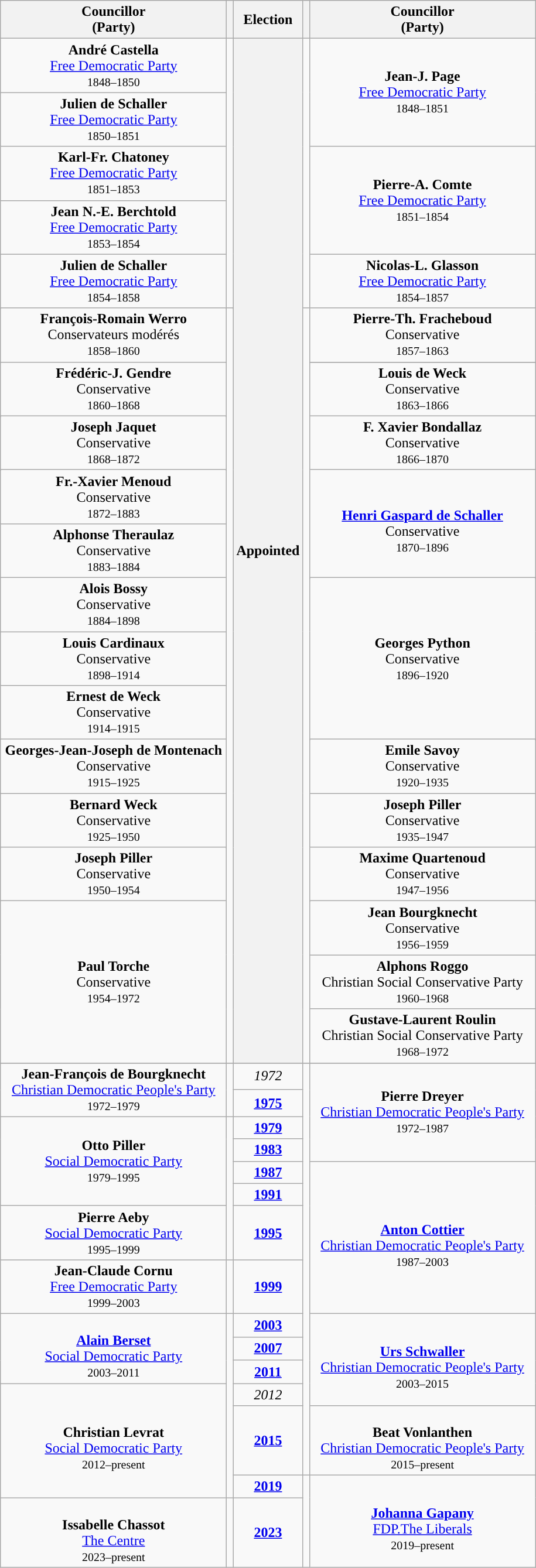<table class="wikitable" style="text-align:center">
<tr>
<th scope="col" width="250" colspan = "1">Councillor<br> (Party)</th>
<th></th>
<th>Election</th>
<th></th>
<th scope="col" width="250" colspan = "1">Councillor<br> (Party)</th>
</tr>
<tr>
<td rowspan=1><strong>André Castella</strong><br><a href='#'>Free Democratic Party</a><br><small>1848–1850</small></td>
<td rowspan=6; style="background-color: "></td>
<th rowspan=28>Appointed</th>
<td rowspan=5; style="background-color: "></td>
<td rowspan=2><strong>Jean-J. Page</strong><br><a href='#'>Free Democratic Party</a><br><small>1848–1851</small></td>
</tr>
<tr>
<td rowspan=1><strong>Julien de Schaller</strong><br><a href='#'>Free Democratic Party</a><br><small>1850–1851</small></td>
</tr>
<tr>
<td rowspan=1><strong>Karl-Fr. Chatoney</strong><br><a href='#'>Free Democratic Party</a><br><small>1851–1853</small></td>
<td rowspan=2><strong>Pierre-A. Comte</strong><br><a href='#'>Free Democratic Party</a><br><small>1851–1854</small></td>
</tr>
<tr>
<td rowspan=1><strong>Jean N.-E. Berchtold</strong><br><a href='#'>Free Democratic Party</a><br><small>1853–1854</small></td>
</tr>
<tr>
<td rowspan=2><strong>Julien de Schaller</strong><br><a href='#'>Free Democratic Party</a><br><small>1854–1858</small></td>
<td rowspan=1><strong>Nicolas-L. Glasson</strong><br><a href='#'>Free Democratic Party</a><br><small>1854–1857</small></td>
</tr>
<tr>
<td rowspan=23; style="background-color: "></td>
<td rowspan=2><strong>Pierre-Th. Fracheboud</strong><br>Conservative<br><small>1857–1863</small></td>
</tr>
<tr>
<td rowspan=1><strong>François-Romain Werro</strong><br>Conservateurs modérés<br><small>1858–1860</small></td>
<td rowspan=22; style="background-color: "></td>
</tr>
<tr>
<td rowspan=3><strong>Frédéric-J. Gendre</strong><br>Conservative<br><small>1860–1868</small></td>
</tr>
<tr>
<td rowspan=1><strong>Louis de Weck</strong><br>Conservative<br><small>1863–1866</small></td>
</tr>
<tr>
<td rowspan=2><strong>F. Xavier Bondallaz</strong><br>Conservative<br><small>1866–1870</small></td>
</tr>
<tr>
<td rowspan=2><strong>Joseph Jaquet</strong><br>Conservative<br><small>1868–1872</small></td>
</tr>
<tr>
<td rowspan=4><br><strong><a href='#'>Henri Gaspard de Schaller</a></strong><br>Conservative<br><small>1870–1896</small></td>
</tr>
<tr>
<td rowspan=1><strong>Fr.-Xavier Menoud</strong><br>Conservative<br><small>1872–1883</small></td>
</tr>
<tr>
<td rowspan=1><strong>Alphonse Theraulaz</strong><br>Conservative<br><small>1883–1884</small></td>
</tr>
<tr>
<td rowspan=2><strong>Alois Bossy</strong><br>Conservative<br><small>1884–1898</small></td>
</tr>
<tr>
<td rowspan=4><strong>Georges Python</strong><br>Conservative<br><small>1896–1920</small></td>
</tr>
<tr>
<td rowspan=1><strong>Louis Cardinaux</strong><br>Conservative<br><small>1898–1914</small></td>
</tr>
<tr>
<td rowspan=1><strong>Ernest de Weck</strong><br>Conservative<br><small>1914–1915</small></td>
</tr>
<tr>
<td rowspan=2><strong>Georges-Jean-Joseph de Montenach</strong><br>Conservative<br><small>1915–1925</small></td>
</tr>
<tr>
<td rowspan=2><strong>Emile Savoy</strong><br>Conservative<br><small>1920–1935</small></td>
</tr>
<tr>
<td rowspan=3><strong>Bernard Weck</strong><br>Conservative<br><small>1925–1950</small></td>
</tr>
<tr>
<td rowspan=1><strong>Joseph Piller</strong><br>Conservative<br><small>1935–1947</small></td>
</tr>
<tr>
<td rowspan=3><strong>Maxime Quartenoud</strong><br>Conservative<br><small>1947–1956</small></td>
</tr>
<tr>
<td rowspan=1><strong>Joseph Piller</strong><br>Conservative<br><small>1950–1954</small></td>
</tr>
<tr>
<td rowspan=4><strong>Paul Torche</strong><br>Conservative<br><small>1954–1972</small></td>
</tr>
<tr>
<td rowspan=1><strong>Jean Bourgknecht</strong><br>Conservative<br><small>1956–1959</small></td>
</tr>
<tr>
<td rowspan=1><strong>Alphons Roggo</strong><br>Christian Social Conservative Party<br><small>1960–1968</small></td>
</tr>
<tr>
<td rowspan=1><strong>Gustave-Laurent Roulin</strong><br>Christian Social Conservative Party<br><small>1968–1972</small></td>
</tr>
<tr>
</tr>
<tr>
<td rowspan=2><strong>Jean-François de Bourgknecht</strong><br><a href='#'>Christian Democratic People's Party</a><br><small>1972–1979</small></td>
<td rowspan=2; style="background-color: "></td>
<td><em>1972</em></td>
<td rowspan=13; style="background-color: "></td>
<td rowspan=4><strong>Pierre Dreyer</strong><br><a href='#'>Christian Democratic People's Party</a><br><small>1972–1987</small></td>
</tr>
<tr>
<td><strong><a href='#'>1975</a></strong></td>
</tr>
<tr>
<td rowspan=4><strong>Otto Piller</strong><br><a href='#'>Social Democratic Party</a><br><small>1979–1995</small></td>
<td rowspan=5; style="background-color: "></td>
<td><strong><a href='#'>1979</a></strong></td>
</tr>
<tr>
<td><strong><a href='#'>1983</a></strong></td>
</tr>
<tr>
<td><strong><a href='#'>1987</a></strong></td>
<td rowspan=4><br><strong><a href='#'>Anton Cottier</a></strong><br><a href='#'>Christian Democratic People's Party</a><br><small>1987–2003</small></td>
</tr>
<tr>
<td><strong><a href='#'>1991</a></strong></td>
</tr>
<tr>
<td rowspan=1><strong>Pierre Aeby</strong><br><a href='#'>Social Democratic Party</a><br><small>1995–1999</small></td>
<td><strong><a href='#'>1995</a></strong></td>
</tr>
<tr>
<td rowspan=1><strong>Jean-Claude Cornu</strong><br><a href='#'>Free Democratic Party</a><br><small>1999–2003</small></td>
<td rowspan=1; style="background-color: "></td>
<td><strong><a href='#'>1999</a></strong></td>
</tr>
<tr>
<td rowspan=3><br><strong><a href='#'>Alain Berset</a></strong><br><a href='#'>Social Democratic Party</a><br><small>2003–2011</small></td>
<td rowspan=6; style="background-color: "></td>
<td><strong><a href='#'>2003</a></strong></td>
<td rowspan=4><br><strong><a href='#'>Urs Schwaller</a></strong><br><a href='#'>Christian Democratic People's Party</a><br><small>2003–2015</small></td>
</tr>
<tr>
<td><strong><a href='#'>2007</a></strong></td>
</tr>
<tr>
<td><strong><a href='#'>2011</a></strong></td>
</tr>
<tr>
<td rowspan=3><br><strong>Christian Levrat</strong><br><a href='#'>Social Democratic Party</a><br><small>2012–present</small></td>
<td><em>2012</em></td>
</tr>
<tr>
<td><strong><a href='#'>2015</a></strong></td>
<td rowspan=1><br><strong>Beat Vonlanthen</strong><br><a href='#'>Christian Democratic People's Party</a><br><small>2015–present</small></td>
</tr>
<tr>
<td><strong><a href='#'>2019</a></strong></td>
<td rowspan=2; style="background-color: "></td>
<td rowspan=2><br><strong><a href='#'>Johanna Gapany</a></strong><br><a href='#'>FDP.The Liberals</a><br><small>2019–present</small></td>
</tr>
<tr>
<td rowspan=1><br><strong>Issabelle Chassot</strong><br><a href='#'>The Centre</a><br><small>2023–present</small></td>
<td rowspan=1; style="background-color: "></td>
<td><strong><a href='#'>2023</a></strong></td>
</tr>
</table>
